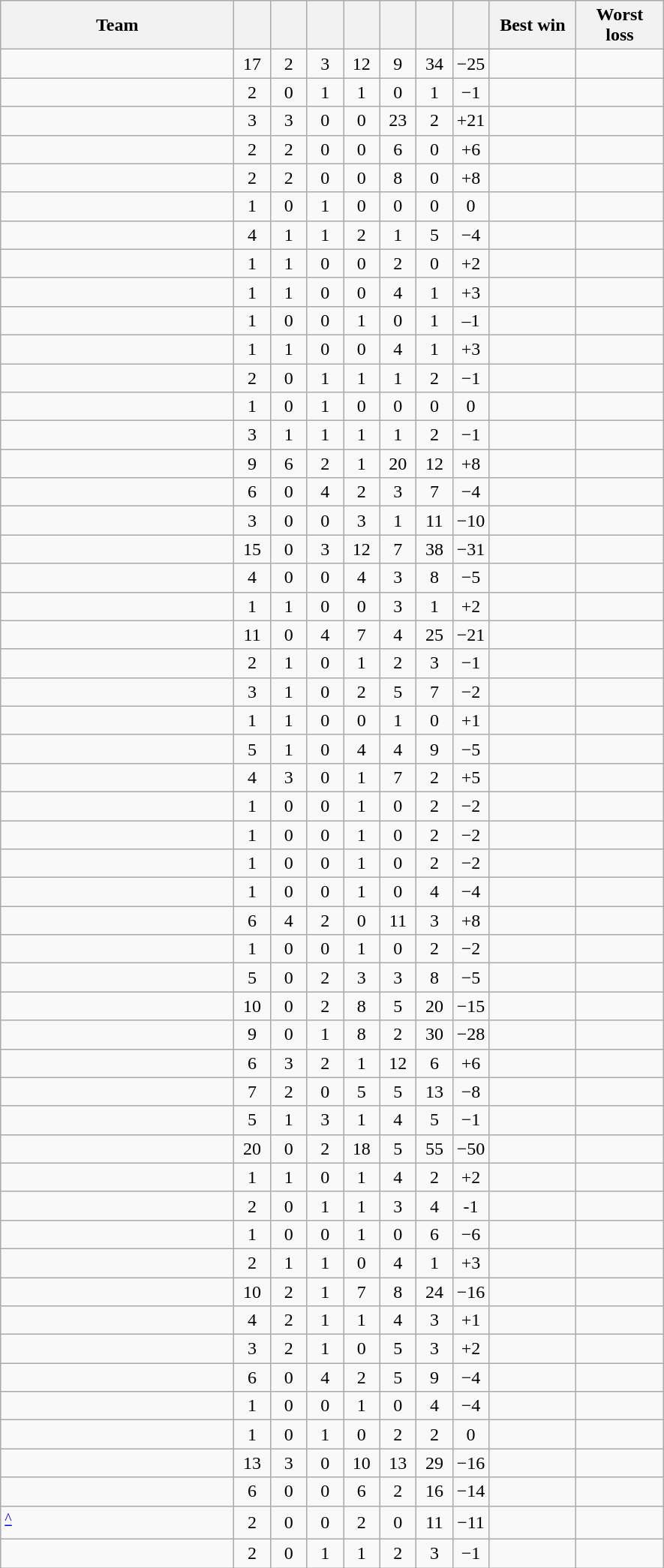<table class="sortable wikitable">
<tr>
<th width=200>Team</th>
<th width=25></th>
<th width=25></th>
<th width=25></th>
<th width=25></th>
<th width=25></th>
<th width=25></th>
<th width=25></th>
<th width=70>Best win</th>
<th width=70>Worst loss</th>
</tr>
<tr align="center">
<td align="left"></td>
<td>17</td>
<td>2</td>
<td>3</td>
<td>12</td>
<td>9</td>
<td>34</td>
<td>−25</td>
<td></td>
<td></td>
</tr>
<tr align="center">
<td align="left"></td>
<td>2</td>
<td>0</td>
<td>1</td>
<td>1</td>
<td>0</td>
<td>1</td>
<td>−1</td>
<td></td>
<td></td>
</tr>
<tr align="center">
<td align="left"></td>
<td>3</td>
<td>3</td>
<td>0</td>
<td>0</td>
<td>23</td>
<td>2</td>
<td>+21</td>
<td></td>
<td></td>
</tr>
<tr align="center">
<td align="left"></td>
<td>2</td>
<td>2</td>
<td>0</td>
<td>0</td>
<td>6</td>
<td>0</td>
<td>+6</td>
<td></td>
<td></td>
</tr>
<tr align="center">
<td align="left"></td>
<td>2</td>
<td>2</td>
<td>0</td>
<td>0</td>
<td>8</td>
<td>0</td>
<td>+8</td>
<td></td>
<td></td>
</tr>
<tr align="center">
<td align="left"></td>
<td>1</td>
<td>0</td>
<td>1</td>
<td>0</td>
<td>0</td>
<td>0</td>
<td>0</td>
<td></td>
<td></td>
</tr>
<tr align="center">
<td align="left"></td>
<td>4</td>
<td>1</td>
<td>1</td>
<td>2</td>
<td>1</td>
<td>5</td>
<td>−4</td>
<td></td>
<td></td>
</tr>
<tr align="center">
<td align="left"></td>
<td>1</td>
<td>1</td>
<td>0</td>
<td>0</td>
<td>2</td>
<td>0</td>
<td>+2</td>
<td></td>
<td></td>
</tr>
<tr align="center">
<td align="left"></td>
<td>1</td>
<td>1</td>
<td>0</td>
<td>0</td>
<td>4</td>
<td>1</td>
<td>+3</td>
<td></td>
<td></td>
</tr>
<tr align="center">
<td align="left"></td>
<td>1</td>
<td>0</td>
<td>0</td>
<td>1</td>
<td>0</td>
<td>1</td>
<td>–1</td>
<td></td>
<td></td>
</tr>
<tr align="center">
<td align="left"></td>
<td>1</td>
<td>1</td>
<td>0</td>
<td>0</td>
<td>4</td>
<td>1</td>
<td>+3</td>
<td></td>
<td></td>
</tr>
<tr align="center">
<td align="left"></td>
<td>2</td>
<td>0</td>
<td>1</td>
<td>1</td>
<td>1</td>
<td>2</td>
<td>−1</td>
<td></td>
<td></td>
</tr>
<tr align="center">
<td align="left"></td>
<td>1</td>
<td>0</td>
<td>1</td>
<td>0</td>
<td>0</td>
<td>0</td>
<td>0</td>
<td></td>
<td></td>
</tr>
<tr align="center">
<td align="left"></td>
<td>3</td>
<td>1</td>
<td>1</td>
<td>1</td>
<td>1</td>
<td>2</td>
<td>−1</td>
<td></td>
<td></td>
</tr>
<tr align="center">
<td align="left"></td>
<td>9</td>
<td>6</td>
<td>2</td>
<td>1</td>
<td>20</td>
<td>12</td>
<td>+8</td>
<td></td>
<td></td>
</tr>
<tr align="center">
<td align="left"></td>
<td>6</td>
<td>0</td>
<td>4</td>
<td>2</td>
<td>3</td>
<td>7</td>
<td>−4</td>
<td></td>
<td></td>
</tr>
<tr align="center">
<td align="left"></td>
<td>3</td>
<td>0</td>
<td>0</td>
<td>3</td>
<td>1</td>
<td>11</td>
<td>−10</td>
<td></td>
<td></td>
</tr>
<tr align="center">
<td align="left"></td>
<td>15</td>
<td>0</td>
<td>3</td>
<td>12</td>
<td>7</td>
<td>38</td>
<td>−31</td>
<td></td>
<td></td>
</tr>
<tr align="center">
<td align="left"></td>
<td>4</td>
<td>0</td>
<td>0</td>
<td>4</td>
<td>3</td>
<td>8</td>
<td>−5</td>
<td></td>
<td></td>
</tr>
<tr align="center">
<td align="left"></td>
<td>1</td>
<td>1</td>
<td>0</td>
<td>0</td>
<td>3</td>
<td>1</td>
<td>+2</td>
<td></td>
<td></td>
</tr>
<tr align="center">
<td align="left"></td>
<td>11</td>
<td>0</td>
<td>4</td>
<td>7</td>
<td>4</td>
<td>25</td>
<td>−21</td>
<td></td>
<td></td>
</tr>
<tr align="center">
<td align="left"></td>
<td>2</td>
<td>1</td>
<td>0</td>
<td>1</td>
<td>2</td>
<td>3</td>
<td>−1</td>
<td></td>
<td></td>
</tr>
<tr align="center">
<td align="left"></td>
<td>3</td>
<td>1</td>
<td>0</td>
<td>2</td>
<td>5</td>
<td>7</td>
<td>−2</td>
<td></td>
<td></td>
</tr>
<tr align="center">
<td align="left"></td>
<td>1</td>
<td>1</td>
<td>0</td>
<td>0</td>
<td>1</td>
<td>0</td>
<td>+1</td>
<td></td>
<td></td>
</tr>
<tr align="center">
<td align="left"></td>
<td>5</td>
<td>1</td>
<td>0</td>
<td>4</td>
<td>4</td>
<td>9</td>
<td>−5</td>
<td></td>
<td></td>
</tr>
<tr align="center">
<td align="left"></td>
<td>4</td>
<td>3</td>
<td>0</td>
<td>1</td>
<td>7</td>
<td>2</td>
<td>+5</td>
<td></td>
<td></td>
</tr>
<tr align="center">
<td align="left"></td>
<td>1</td>
<td>0</td>
<td>0</td>
<td>1</td>
<td>0</td>
<td>2</td>
<td>−2</td>
<td></td>
<td></td>
</tr>
<tr align="center">
<td align="left"></td>
<td>1</td>
<td>0</td>
<td>0</td>
<td>1</td>
<td>0</td>
<td>2</td>
<td>−2</td>
<td></td>
<td></td>
</tr>
<tr align="center">
<td align="left"></td>
<td>1</td>
<td>0</td>
<td>0</td>
<td>1</td>
<td>0</td>
<td>2</td>
<td>−2</td>
<td></td>
<td></td>
</tr>
<tr align="center">
<td align="left"></td>
<td>1</td>
<td>0</td>
<td>0</td>
<td>1</td>
<td>0</td>
<td>4</td>
<td>−4</td>
<td></td>
<td></td>
</tr>
<tr align="center">
<td align="left"></td>
<td>6</td>
<td>4</td>
<td>2</td>
<td>0</td>
<td>11</td>
<td>3</td>
<td>+8</td>
<td></td>
<td></td>
</tr>
<tr align="center">
<td align="left"></td>
<td>1</td>
<td>0</td>
<td>0</td>
<td>1</td>
<td>0</td>
<td>2</td>
<td>−2</td>
<td></td>
<td></td>
</tr>
<tr align="center">
<td align="left"></td>
<td>5</td>
<td>0</td>
<td>2</td>
<td>3</td>
<td>3</td>
<td>8</td>
<td>−5</td>
<td></td>
<td></td>
</tr>
<tr align="center">
<td align="left"></td>
<td>10</td>
<td>0</td>
<td>2</td>
<td>8</td>
<td>5</td>
<td>20</td>
<td>−15</td>
<td></td>
<td></td>
</tr>
<tr align="center">
<td align="left"></td>
<td>9</td>
<td>0</td>
<td>1</td>
<td>8</td>
<td>2</td>
<td>30</td>
<td>−28</td>
<td></td>
<td></td>
</tr>
<tr align="center">
<td align="left"></td>
<td>6</td>
<td>3</td>
<td>2</td>
<td>1</td>
<td>12</td>
<td>6</td>
<td>+6</td>
<td></td>
<td></td>
</tr>
<tr align="center">
<td align="left"></td>
<td>7</td>
<td>2</td>
<td>0</td>
<td>5</td>
<td>5</td>
<td>13</td>
<td>−8</td>
<td></td>
<td></td>
</tr>
<tr align="center">
<td align="left"></td>
<td>5</td>
<td>1</td>
<td>3</td>
<td>1</td>
<td>4</td>
<td>5</td>
<td>−1</td>
<td></td>
<td></td>
</tr>
<tr align="center">
<td align="left"></td>
<td>20</td>
<td>0</td>
<td>2</td>
<td>18</td>
<td>5</td>
<td>55</td>
<td>−50</td>
<td></td>
<td></td>
</tr>
<tr align="center">
<td align="left"></td>
<td>1</td>
<td>1</td>
<td>0</td>
<td>1</td>
<td>4</td>
<td>2</td>
<td>+2</td>
<td></td>
<td></td>
</tr>
<tr align="center">
<td align="left"></td>
<td>2</td>
<td>0</td>
<td>1</td>
<td>1</td>
<td>3</td>
<td>4</td>
<td>-1</td>
<td></td>
<td></td>
</tr>
<tr align="center">
<td align="left"></td>
<td>1</td>
<td>0</td>
<td>0</td>
<td>1</td>
<td>0</td>
<td>6</td>
<td>−6</td>
<td></td>
<td></td>
</tr>
<tr align="center">
<td align="left"></td>
<td>2</td>
<td>1</td>
<td>1</td>
<td>0</td>
<td>4</td>
<td>1</td>
<td>+3</td>
<td></td>
<td></td>
</tr>
<tr align="center">
<td align="left"></td>
<td>10</td>
<td>2</td>
<td>1</td>
<td>7</td>
<td>8</td>
<td>24</td>
<td>−16</td>
<td></td>
<td></td>
</tr>
<tr align="center">
<td align="left"></td>
<td>4</td>
<td>2</td>
<td>1</td>
<td>1</td>
<td>4</td>
<td>3</td>
<td>+1</td>
<td></td>
<td></td>
</tr>
<tr align="center">
<td align="left"></td>
<td>3</td>
<td>2</td>
<td>1</td>
<td>0</td>
<td>5</td>
<td>3</td>
<td>+2</td>
<td></td>
<td></td>
</tr>
<tr align="center">
<td align="left"></td>
<td>6</td>
<td>0</td>
<td>4</td>
<td>2</td>
<td>5</td>
<td>9</td>
<td>−4</td>
<td></td>
<td></td>
</tr>
<tr align="center">
<td align="left"></td>
<td>1</td>
<td>0</td>
<td>0</td>
<td>1</td>
<td>0</td>
<td>4</td>
<td>−4</td>
<td></td>
<td></td>
</tr>
<tr align="center">
<td align="left"></td>
<td>1</td>
<td>0</td>
<td>1</td>
<td>0</td>
<td>2</td>
<td>2</td>
<td>0</td>
<td></td>
<td></td>
</tr>
<tr align="center">
<td align="left"></td>
<td>13</td>
<td>3</td>
<td>0</td>
<td>10</td>
<td>13</td>
<td>29</td>
<td>−16</td>
<td></td>
<td></td>
</tr>
<tr align="center">
<td align="left"></td>
<td>6</td>
<td>0</td>
<td>0</td>
<td>6</td>
<td>2</td>
<td>16</td>
<td>−14</td>
<td></td>
<td></td>
</tr>
<tr align="center">
<td align="left"> <sup><a href='#'>^</a></sup></td>
<td>2</td>
<td>0</td>
<td>0</td>
<td>2</td>
<td>0</td>
<td>11</td>
<td>−11</td>
<td></td>
<td></td>
</tr>
<tr align="center">
<td align="left"></td>
<td>2</td>
<td>0</td>
<td>1</td>
<td>1</td>
<td>2</td>
<td>3</td>
<td>−1</td>
<td></td>
<td></td>
</tr>
</table>
